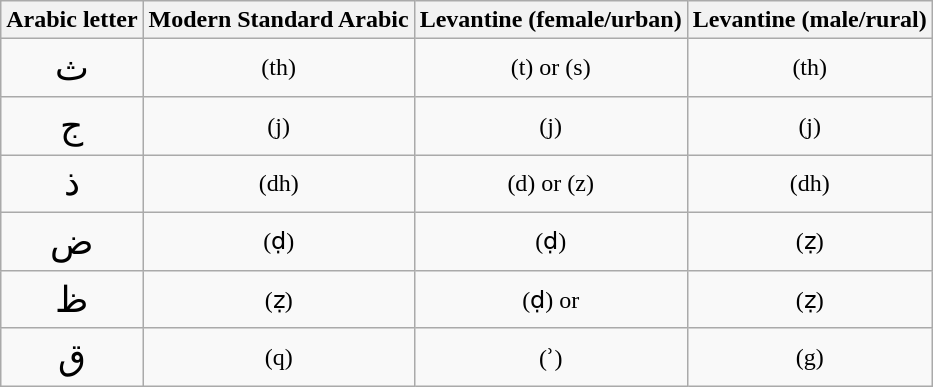<table class="wikitable" style="text-align: center;">
<tr>
<th>Arabic letter</th>
<th>Modern Standard Arabic</th>
<th>Levantine (female/urban)</th>
<th>Levantine (male/rural)</th>
</tr>
<tr>
<td lang="apc" style="font-size: 150%;">ث</td>
<td> (th)</td>
<td> (t) or  (s)</td>
<td> (th)</td>
</tr>
<tr>
<td lang="apc" style="font-size: 150%;">ج</td>
<td> (j)</td>
<td> (j)</td>
<td> (j)</td>
</tr>
<tr>
<td lang="apc" style="font-size: 150%;">ذ</td>
<td> (dh)</td>
<td> (d) or  (z)</td>
<td> (dh)</td>
</tr>
<tr>
<td lang="apc" style="font-size: 150%;">ض</td>
<td> (ḍ)</td>
<td> (ḍ)</td>
<td> (ẓ)</td>
</tr>
<tr>
<td lang="apc" style="font-size: 150%;">ظ</td>
<td> (ẓ)</td>
<td> (ḍ) or </td>
<td> (ẓ)</td>
</tr>
<tr>
<td lang="apc" style="font-size: 150%;">ق</td>
<td> (q)</td>
<td> (ʾ)</td>
<td> (g)</td>
</tr>
</table>
